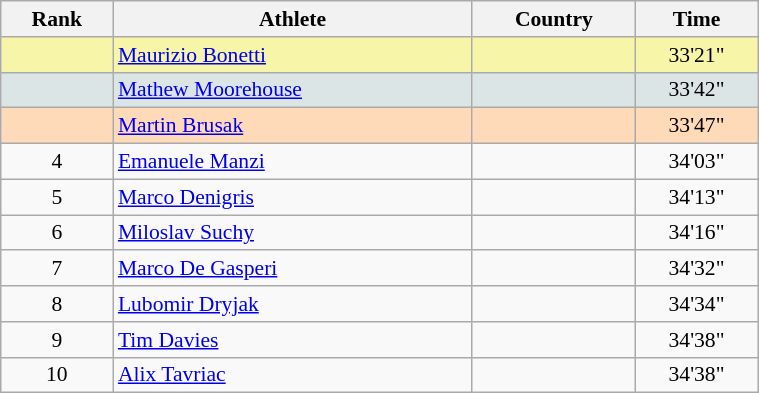<table class="wikitable" width=40% style="font-size:90%; text-align:center;">
<tr>
<th>Rank</th>
<th>Athlete</th>
<th>Country</th>
<th>Time</th>
</tr>
<tr bgcolor="#F7F6A8">
<td></td>
<td align=left><a href='#'>Maurizio Bonetti</a></td>
<td align=left></td>
<td>33'21"</td>
</tr>
<tr bgcolor="#DCE5E5">
<td></td>
<td align=left><a href='#'>Mathew Moorehouse</a></td>
<td align=left></td>
<td>33'42"</td>
</tr>
<tr bgcolor="#FFDAB9">
<td></td>
<td align=left><a href='#'>Martin Brusak</a></td>
<td align=left></td>
<td>33'47"</td>
</tr>
<tr>
<td>4</td>
<td align=left><a href='#'>Emanuele Manzi</a></td>
<td align=left></td>
<td>34'03"</td>
</tr>
<tr>
<td>5</td>
<td align=left><a href='#'>Marco Denigris</a></td>
<td align=left></td>
<td>34'13"</td>
</tr>
<tr>
<td>6</td>
<td align=left><a href='#'>Miloslav Suchy</a></td>
<td align=left></td>
<td>34'16"</td>
</tr>
<tr>
<td>7</td>
<td align=left><a href='#'>Marco De Gasperi</a></td>
<td align=left></td>
<td>34'32"</td>
</tr>
<tr>
<td>8</td>
<td align=left><a href='#'>Lubomir Dryjak</a></td>
<td align=left></td>
<td>34'34"</td>
</tr>
<tr>
<td>9</td>
<td align=left><a href='#'>Tim Davies</a></td>
<td align=left></td>
<td>34'38"</td>
</tr>
<tr>
<td>10</td>
<td align=left><a href='#'>Alix Tavriac</a></td>
<td align=left></td>
<td>34'38"</td>
</tr>
</table>
